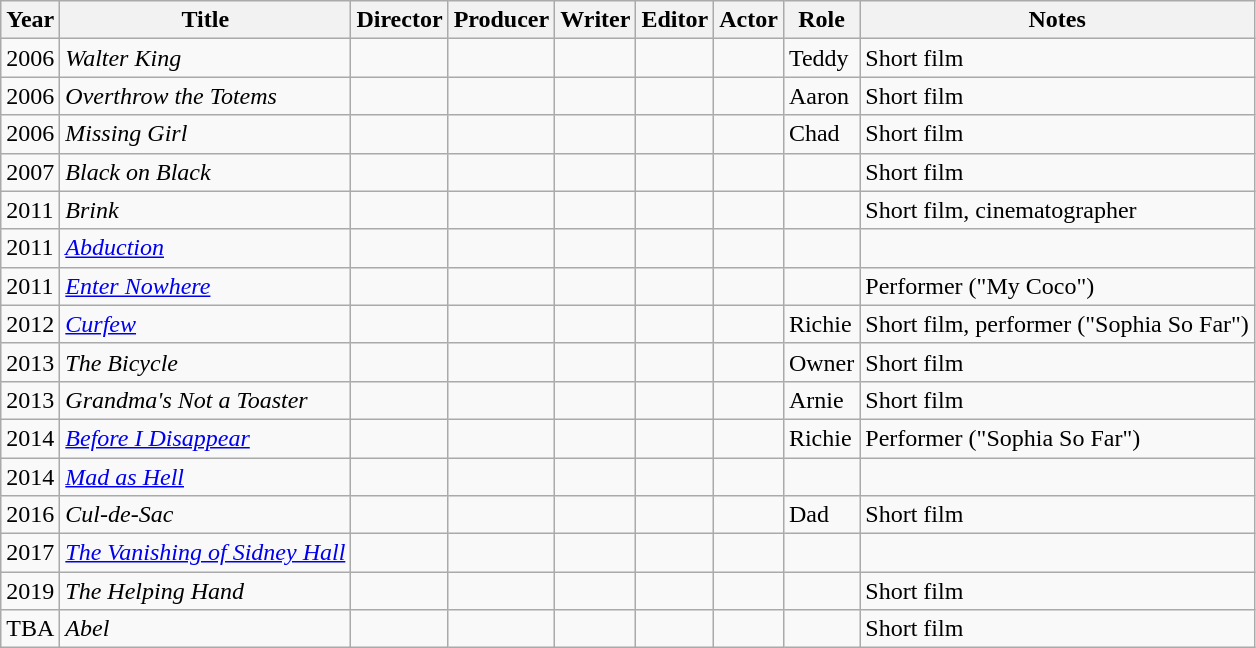<table class="wikitable">
<tr>
<th>Year</th>
<th>Title</th>
<th>Director</th>
<th>Producer</th>
<th>Writer</th>
<th>Editor</th>
<th>Actor</th>
<th>Role</th>
<th>Notes</th>
</tr>
<tr>
<td>2006</td>
<td style="text-align:left;"><em>Walter King</em></td>
<td></td>
<td></td>
<td></td>
<td></td>
<td></td>
<td style="text-align:left;">Teddy</td>
<td>Short film</td>
</tr>
<tr>
<td>2006</td>
<td style="text-align:left;"><em>Overthrow the Totems</em></td>
<td></td>
<td></td>
<td></td>
<td></td>
<td></td>
<td style="text-align:left;">Aaron</td>
<td>Short film</td>
</tr>
<tr>
<td>2006</td>
<td style="text-align:left;"><em>Missing Girl</em></td>
<td></td>
<td></td>
<td></td>
<td></td>
<td></td>
<td style="text-align:left;">Chad</td>
<td>Short film</td>
</tr>
<tr>
<td>2007</td>
<td style="text-align:left;"><em>Black on Black</em></td>
<td></td>
<td></td>
<td></td>
<td></td>
<td></td>
<td></td>
<td>Short film</td>
</tr>
<tr>
<td>2011</td>
<td style="text-align:left;"><em>Brink</em></td>
<td></td>
<td></td>
<td></td>
<td></td>
<td></td>
<td></td>
<td>Short film, cinematographer</td>
</tr>
<tr>
<td>2011</td>
<td style="text-align:left;"><em><a href='#'>Abduction</a></em></td>
<td></td>
<td></td>
<td></td>
<td></td>
<td></td>
<td></td>
<td></td>
</tr>
<tr>
<td>2011</td>
<td style="text-align:left;"><em><a href='#'>Enter Nowhere</a></em></td>
<td></td>
<td></td>
<td></td>
<td></td>
<td></td>
<td></td>
<td>Performer ("My Coco")</td>
</tr>
<tr>
<td>2012</td>
<td style="text-align:left;"><em><a href='#'>Curfew</a></em></td>
<td></td>
<td></td>
<td></td>
<td></td>
<td></td>
<td style="text-align:left;">Richie</td>
<td>Short film, performer ("Sophia So Far")</td>
</tr>
<tr>
<td>2013</td>
<td style="text-align:left;"><em>The Bicycle</em></td>
<td></td>
<td></td>
<td></td>
<td></td>
<td></td>
<td style="text-align:left;">Owner</td>
<td>Short film</td>
</tr>
<tr>
<td>2013</td>
<td style="text-align:left;"><em>Grandma's Not a Toaster</em></td>
<td></td>
<td></td>
<td></td>
<td></td>
<td></td>
<td style="text-align:left;">Arnie</td>
<td>Short film</td>
</tr>
<tr>
<td>2014</td>
<td style="text-align:left;"><em><a href='#'>Before I Disappear</a></em></td>
<td></td>
<td></td>
<td></td>
<td></td>
<td></td>
<td style="text-align:left;">Richie</td>
<td>Performer ("Sophia So Far")</td>
</tr>
<tr>
<td>2014</td>
<td style="text-align:left;"><em><a href='#'>Mad as Hell</a></em></td>
<td></td>
<td></td>
<td></td>
<td></td>
<td></td>
<td></td>
<td></td>
</tr>
<tr>
<td>2016</td>
<td style="text-align:left;"><em>Cul-de-Sac</em></td>
<td></td>
<td></td>
<td></td>
<td></td>
<td></td>
<td style="text-align:left;">Dad</td>
<td>Short film</td>
</tr>
<tr>
<td>2017</td>
<td style="text-align:left;"><em><a href='#'>The Vanishing of Sidney Hall</a></em></td>
<td></td>
<td></td>
<td></td>
<td></td>
<td></td>
<td></td>
<td></td>
</tr>
<tr>
<td>2019</td>
<td style="text-align:left;"><em>The Helping Hand</em></td>
<td></td>
<td></td>
<td></td>
<td></td>
<td></td>
<td></td>
<td>Short film</td>
</tr>
<tr>
<td>TBA</td>
<td style="text-align:left;"><em>Abel</em></td>
<td></td>
<td></td>
<td></td>
<td></td>
<td></td>
<td></td>
<td>Short film</td>
</tr>
</table>
